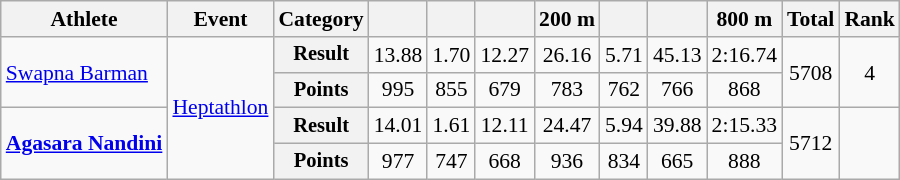<table class=wikitable style="text-align:center; font-size:90%">
<tr>
<th>Athlete</th>
<th>Event</th>
<th>Category</th>
<th></th>
<th></th>
<th></th>
<th>200 m</th>
<th></th>
<th></th>
<th>800 m</th>
<th>Total</th>
<th>Rank</th>
</tr>
<tr>
<td align=left rowspan="2"><a href='#'>Swapna Barman</a></td>
<td align=left rowspan="4"><a href='#'>Heptathlon</a></td>
<th style="font-size:95%">Result</th>
<td>13.88 <strong></strong></td>
<td>1.70</td>
<td>12.27</td>
<td>26.16</td>
<td>5.71</td>
<td>45.13</td>
<td>2:16.74 <strong></strong></td>
<td rowspan="2">5708</td>
<td rowspan="2">4</td>
</tr>
<tr>
<th style="font-size:95%">Points</th>
<td>995</td>
<td>855</td>
<td>679</td>
<td>783</td>
<td>762</td>
<td>766</td>
<td>868</td>
</tr>
<tr>
<td align=left rowspan="2"><strong><a href='#'>Agasara Nandini</a></strong></td>
<th style="font-size:95%">Result</th>
<td>14.01</td>
<td>1.61</td>
<td>12.11</td>
<td>24.47 <strong></strong></td>
<td>5.94 <strong></strong></td>
<td>39.88 <strong></strong></td>
<td>2:15.33 <strong></strong></td>
<td rowspan="2">5712 <strong></strong></td>
<td rowspan="2"><strong></strong></td>
</tr>
<tr>
<th style="font-size:95%">Points</th>
<td>977</td>
<td>747</td>
<td>668</td>
<td>936</td>
<td>834</td>
<td>665</td>
<td>888</td>
</tr>
</table>
